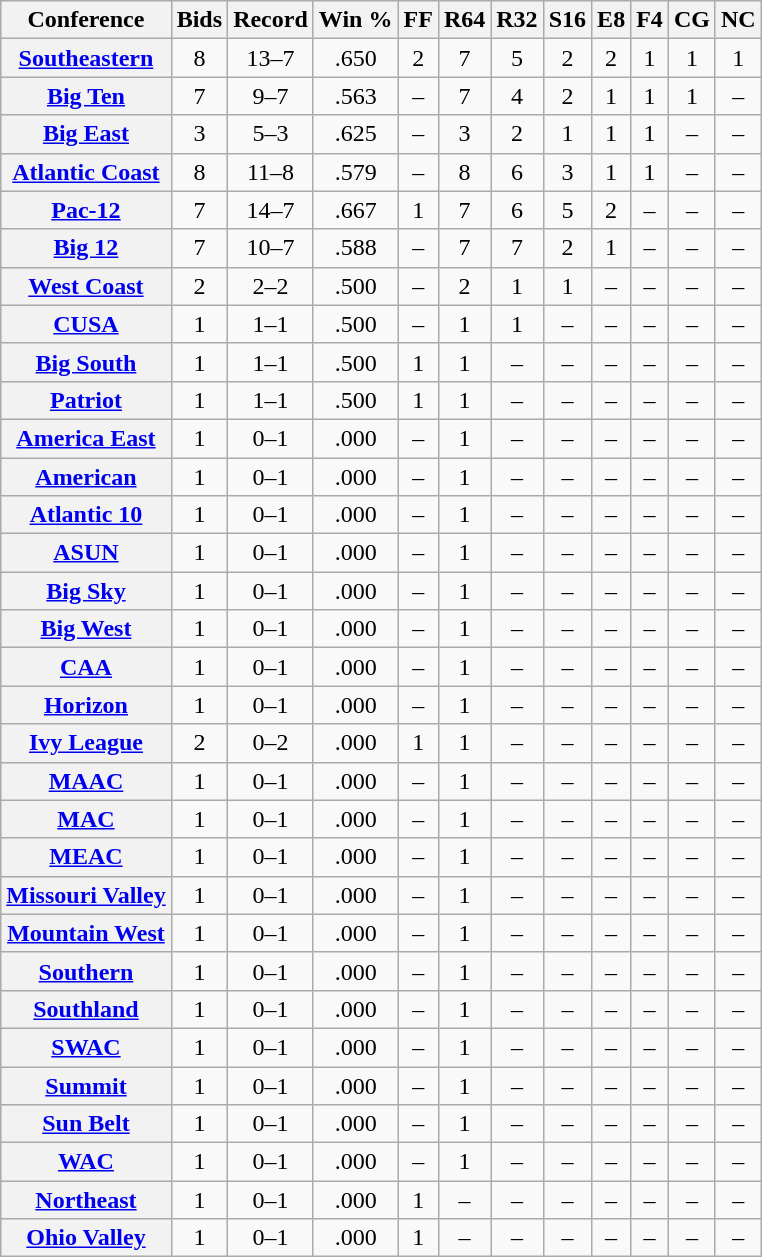<table class="wikitable sortable plainrowheaders" style="text-align:center;">
<tr>
<th scope="col">Conference</th>
<th scope="col">Bids</th>
<th scope="col">Record</th>
<th scope="col">Win %</th>
<th scope="col">FF</th>
<th scope="col">R64</th>
<th scope="col">R32</th>
<th scope="col">S16</th>
<th scope="col">E8</th>
<th scope="col">F4</th>
<th scope="col">CG</th>
<th scope="col">NC</th>
</tr>
<tr>
<th scope="row"><a href='#'>Southeastern</a></th>
<td>8</td>
<td>13–7</td>
<td>.650</td>
<td>2</td>
<td>7</td>
<td>5</td>
<td>2</td>
<td>2</td>
<td>1</td>
<td>1</td>
<td>1</td>
</tr>
<tr>
<th scope="row"><a href='#'>Big Ten</a></th>
<td>7</td>
<td>9–7</td>
<td>.563</td>
<td>–</td>
<td>7</td>
<td>4</td>
<td>2</td>
<td>1</td>
<td>1</td>
<td>1</td>
<td>–</td>
</tr>
<tr>
<th scope="row"><a href='#'>Big East</a></th>
<td>3</td>
<td>5–3</td>
<td>.625</td>
<td>–</td>
<td>3</td>
<td>2</td>
<td>1</td>
<td>1</td>
<td>1</td>
<td>–</td>
<td>–</td>
</tr>
<tr>
<th scope="row"><a href='#'>Atlantic Coast</a></th>
<td>8</td>
<td>11–8</td>
<td>.579</td>
<td>–</td>
<td>8</td>
<td>6</td>
<td>3</td>
<td>1</td>
<td>1</td>
<td>–</td>
<td>–</td>
</tr>
<tr>
<th scope="row"><a href='#'>Pac-12</a></th>
<td>7</td>
<td>14–7</td>
<td>.667</td>
<td>1</td>
<td>7</td>
<td>6</td>
<td>5</td>
<td>2</td>
<td>–</td>
<td>–</td>
<td>–</td>
</tr>
<tr>
<th scope="row"><a href='#'>Big 12</a></th>
<td>7</td>
<td>10–7</td>
<td>.588</td>
<td>–</td>
<td>7</td>
<td>7</td>
<td>2</td>
<td>1</td>
<td>–</td>
<td>–</td>
<td>–</td>
</tr>
<tr>
<th scope="row"><a href='#'>West Coast</a></th>
<td>2</td>
<td>2–2</td>
<td>.500</td>
<td>–</td>
<td>2</td>
<td>1</td>
<td>1</td>
<td>–</td>
<td>–</td>
<td>–</td>
<td>–</td>
</tr>
<tr>
<th scope="row"><a href='#'>CUSA</a></th>
<td>1</td>
<td>1–1</td>
<td>.500</td>
<td>–</td>
<td>1</td>
<td>1</td>
<td>–</td>
<td>–</td>
<td>–</td>
<td>–</td>
<td>–</td>
</tr>
<tr>
<th scope="row"><a href='#'>Big South</a></th>
<td>1</td>
<td>1–1</td>
<td>.500</td>
<td>1</td>
<td>1</td>
<td>–</td>
<td>–</td>
<td>–</td>
<td>–</td>
<td>–</td>
<td>–</td>
</tr>
<tr>
<th scope="row"><a href='#'>Patriot</a></th>
<td>1</td>
<td>1–1</td>
<td>.500</td>
<td>1</td>
<td>1</td>
<td>–</td>
<td>–</td>
<td>–</td>
<td>–</td>
<td>–</td>
<td>–</td>
</tr>
<tr>
<th scope="row"><a href='#'>America East</a></th>
<td>1</td>
<td>0–1</td>
<td>.000</td>
<td>–</td>
<td>1</td>
<td>–</td>
<td>–</td>
<td>–</td>
<td>–</td>
<td>–</td>
<td>–</td>
</tr>
<tr>
<th scope="row"><a href='#'>American</a></th>
<td>1</td>
<td>0–1</td>
<td>.000</td>
<td>–</td>
<td>1</td>
<td>–</td>
<td>–</td>
<td>–</td>
<td>–</td>
<td>–</td>
<td>–</td>
</tr>
<tr>
<th scope="row"><a href='#'>Atlantic 10</a></th>
<td>1</td>
<td>0–1</td>
<td>.000</td>
<td>–</td>
<td>1</td>
<td>–</td>
<td>–</td>
<td>–</td>
<td>–</td>
<td>–</td>
<td>–</td>
</tr>
<tr>
<th scope="row"><a href='#'>ASUN</a></th>
<td>1</td>
<td>0–1</td>
<td>.000</td>
<td>–</td>
<td>1</td>
<td>–</td>
<td>–</td>
<td>–</td>
<td>–</td>
<td>–</td>
<td>–</td>
</tr>
<tr>
<th scope="row"><a href='#'>Big Sky</a></th>
<td>1</td>
<td>0–1</td>
<td>.000</td>
<td>–</td>
<td>1</td>
<td>–</td>
<td>–</td>
<td>–</td>
<td>–</td>
<td>–</td>
<td>–</td>
</tr>
<tr>
<th scope="row"><a href='#'>Big West</a></th>
<td>1</td>
<td>0–1</td>
<td>.000</td>
<td>–</td>
<td>1</td>
<td>–</td>
<td>–</td>
<td>–</td>
<td>–</td>
<td>–</td>
<td>–</td>
</tr>
<tr>
<th scope="row"><a href='#'>CAA</a></th>
<td>1</td>
<td>0–1</td>
<td>.000</td>
<td>–</td>
<td>1</td>
<td>–</td>
<td>–</td>
<td>–</td>
<td>–</td>
<td>–</td>
<td>–</td>
</tr>
<tr>
<th scope="row"><a href='#'>Horizon</a></th>
<td>1</td>
<td>0–1</td>
<td>.000</td>
<td>–</td>
<td>1</td>
<td>–</td>
<td>–</td>
<td>–</td>
<td>–</td>
<td>–</td>
<td>–</td>
</tr>
<tr>
<th scope="row"><a href='#'>Ivy League</a></th>
<td>2</td>
<td>0–2</td>
<td>.000</td>
<td>1</td>
<td>1</td>
<td>–</td>
<td>–</td>
<td>–</td>
<td>–</td>
<td>–</td>
<td>–</td>
</tr>
<tr>
<th scope="row"><a href='#'>MAAC</a></th>
<td>1</td>
<td>0–1</td>
<td>.000</td>
<td>–</td>
<td>1</td>
<td>–</td>
<td>–</td>
<td>–</td>
<td>–</td>
<td>–</td>
<td>–</td>
</tr>
<tr>
<th scope="row"><a href='#'>MAC</a></th>
<td>1</td>
<td>0–1</td>
<td>.000</td>
<td>–</td>
<td>1</td>
<td>–</td>
<td>–</td>
<td>–</td>
<td>–</td>
<td>–</td>
<td>–</td>
</tr>
<tr>
<th scope="row"><a href='#'>MEAC</a></th>
<td>1</td>
<td>0–1</td>
<td>.000</td>
<td>–</td>
<td>1</td>
<td>–</td>
<td>–</td>
<td>–</td>
<td>–</td>
<td>–</td>
<td>–</td>
</tr>
<tr>
<th scope="row"><a href='#'>Missouri Valley</a></th>
<td>1</td>
<td>0–1</td>
<td>.000</td>
<td>–</td>
<td>1</td>
<td>–</td>
<td>–</td>
<td>–</td>
<td>–</td>
<td>–</td>
<td>–</td>
</tr>
<tr>
<th scope="row"><a href='#'>Mountain West</a></th>
<td>1</td>
<td>0–1</td>
<td>.000</td>
<td>–</td>
<td>1</td>
<td>–</td>
<td>–</td>
<td>–</td>
<td>–</td>
<td>–</td>
<td>–</td>
</tr>
<tr>
<th scope="row"><a href='#'>Southern</a></th>
<td>1</td>
<td>0–1</td>
<td>.000</td>
<td>–</td>
<td>1</td>
<td>–</td>
<td>–</td>
<td>–</td>
<td>–</td>
<td>–</td>
<td>–</td>
</tr>
<tr>
<th scope="row"><a href='#'>Southland</a></th>
<td>1</td>
<td>0–1</td>
<td>.000</td>
<td>–</td>
<td>1</td>
<td>–</td>
<td>–</td>
<td>–</td>
<td>–</td>
<td>–</td>
<td>–</td>
</tr>
<tr>
<th scope="row"><a href='#'>SWAC</a></th>
<td>1</td>
<td>0–1</td>
<td>.000</td>
<td>–</td>
<td>1</td>
<td>–</td>
<td>–</td>
<td>–</td>
<td>–</td>
<td>–</td>
<td>–</td>
</tr>
<tr>
<th scope="row"><a href='#'>Summit</a></th>
<td>1</td>
<td>0–1</td>
<td>.000</td>
<td>–</td>
<td>1</td>
<td>–</td>
<td>–</td>
<td>–</td>
<td>–</td>
<td>–</td>
<td>–</td>
</tr>
<tr>
<th scope="row"><a href='#'>Sun Belt</a></th>
<td>1</td>
<td>0–1</td>
<td>.000</td>
<td>–</td>
<td>1</td>
<td>–</td>
<td>–</td>
<td>–</td>
<td>–</td>
<td>–</td>
<td>–</td>
</tr>
<tr>
<th scope="row"><a href='#'>WAC</a></th>
<td>1</td>
<td>0–1</td>
<td>.000</td>
<td>–</td>
<td>1</td>
<td>–</td>
<td>–</td>
<td>–</td>
<td>–</td>
<td>–</td>
<td>–</td>
</tr>
<tr>
<th scope="row"><a href='#'>Northeast</a></th>
<td>1</td>
<td>0–1</td>
<td>.000</td>
<td>1</td>
<td>–</td>
<td>–</td>
<td>–</td>
<td>–</td>
<td>–</td>
<td>–</td>
<td>–</td>
</tr>
<tr>
<th scope="row"><a href='#'>Ohio Valley</a></th>
<td>1</td>
<td>0–1</td>
<td>.000</td>
<td>1</td>
<td>–</td>
<td>–</td>
<td>–</td>
<td>–</td>
<td>–</td>
<td>–</td>
<td>–</td>
</tr>
</table>
